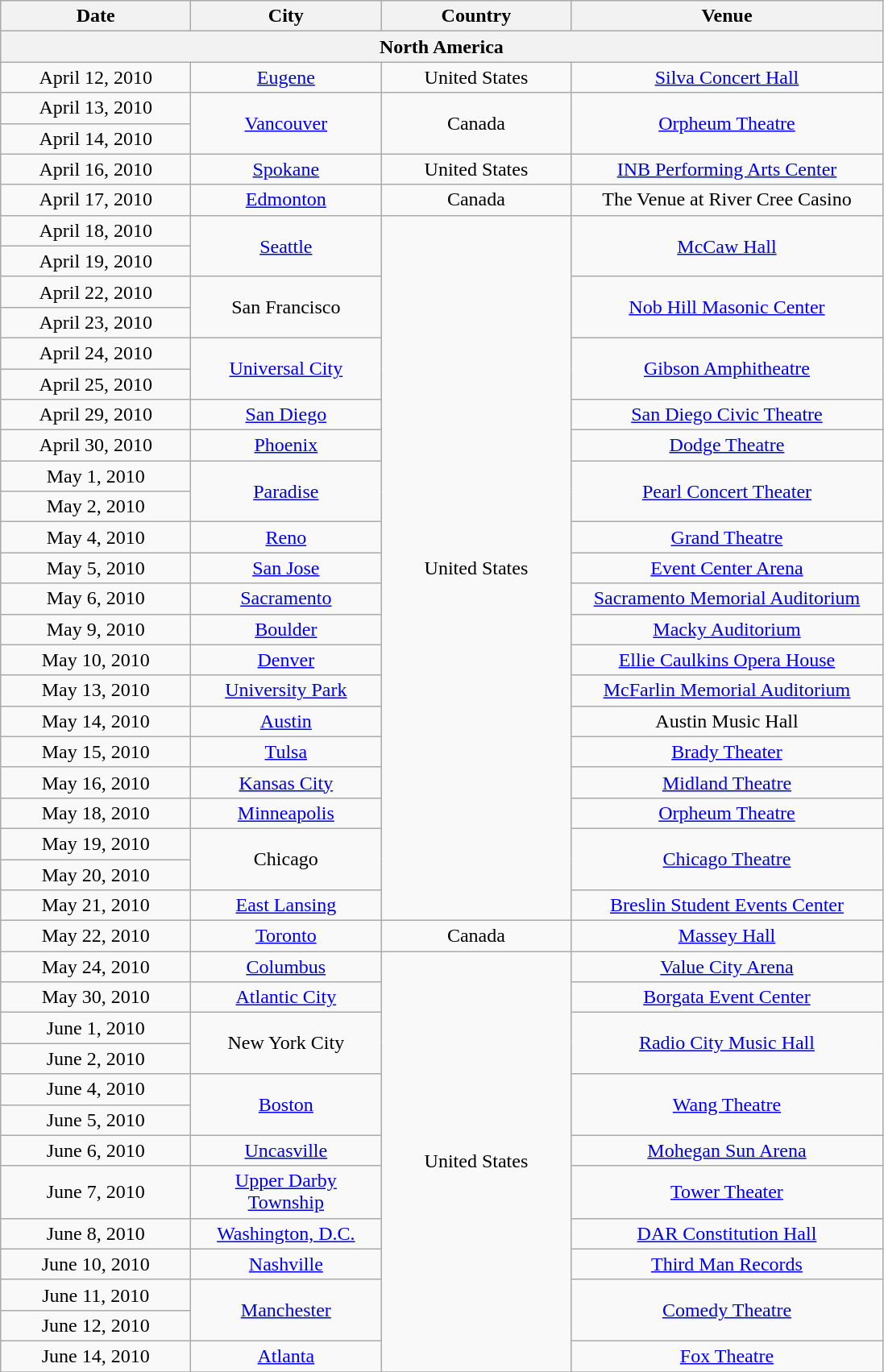<table class="wikitable" style="text-align:center;">
<tr>
<th style="width:150px;">Date</th>
<th style="width:150px;">City</th>
<th style="width:150px;">Country</th>
<th style="width:250px;">Venue</th>
</tr>
<tr>
<th colspan="6">North America</th>
</tr>
<tr>
<td>April 12, 2010</td>
<td><a href='#'>Eugene</a></td>
<td>United States</td>
<td><a href='#'>Silva Concert Hall</a></td>
</tr>
<tr>
<td>April 13, 2010</td>
<td rowspan="2"><a href='#'>Vancouver</a></td>
<td rowspan="2">Canada</td>
<td rowspan="2"><a href='#'>Orpheum Theatre</a></td>
</tr>
<tr>
<td>April 14, 2010</td>
</tr>
<tr>
<td>April 16, 2010</td>
<td><a href='#'>Spokane</a></td>
<td>United States</td>
<td><a href='#'>INB Performing Arts Center</a></td>
</tr>
<tr>
<td>April 17, 2010</td>
<td><a href='#'>Edmonton</a></td>
<td>Canada</td>
<td>The Venue at River Cree Casino</td>
</tr>
<tr>
<td>April 18, 2010</td>
<td rowspan="2"><a href='#'>Seattle</a></td>
<td rowspan="23">United States</td>
<td rowspan="2"><a href='#'>McCaw Hall</a></td>
</tr>
<tr>
<td>April 19, 2010</td>
</tr>
<tr>
<td>April 22, 2010</td>
<td rowspan="2">San Francisco</td>
<td rowspan="2"><a href='#'>Nob Hill Masonic Center</a></td>
</tr>
<tr>
<td>April 23, 2010</td>
</tr>
<tr>
<td>April 24, 2010</td>
<td rowspan="2"><a href='#'>Universal City</a></td>
<td rowspan="2"><a href='#'>Gibson Amphitheatre</a></td>
</tr>
<tr>
<td>April 25, 2010</td>
</tr>
<tr>
<td>April 29, 2010</td>
<td><a href='#'>San Diego</a></td>
<td><a href='#'>San Diego Civic Theatre</a></td>
</tr>
<tr>
<td>April 30, 2010</td>
<td><a href='#'>Phoenix</a></td>
<td><a href='#'>Dodge Theatre</a></td>
</tr>
<tr>
<td>May 1, 2010</td>
<td rowspan="2"><a href='#'>Paradise</a></td>
<td rowspan="2"><a href='#'>Pearl Concert Theater</a></td>
</tr>
<tr>
<td>May 2, 2010</td>
</tr>
<tr>
<td>May 4, 2010</td>
<td><a href='#'>Reno</a></td>
<td><a href='#'>Grand Theatre</a></td>
</tr>
<tr>
<td>May 5, 2010</td>
<td><a href='#'>San Jose</a></td>
<td><a href='#'>Event Center Arena</a></td>
</tr>
<tr>
<td>May 6, 2010</td>
<td><a href='#'>Sacramento</a></td>
<td><a href='#'>Sacramento Memorial Auditorium</a></td>
</tr>
<tr>
<td>May 9, 2010</td>
<td><a href='#'>Boulder</a></td>
<td><a href='#'>Macky Auditorium</a></td>
</tr>
<tr>
<td>May 10, 2010</td>
<td><a href='#'>Denver</a></td>
<td><a href='#'>Ellie Caulkins Opera House</a></td>
</tr>
<tr>
<td>May 13, 2010</td>
<td><a href='#'>University Park</a></td>
<td><a href='#'>McFarlin Memorial Auditorium</a></td>
</tr>
<tr>
<td>May 14, 2010</td>
<td><a href='#'>Austin</a></td>
<td>Austin Music Hall</td>
</tr>
<tr>
<td>May 15, 2010</td>
<td><a href='#'>Tulsa</a></td>
<td><a href='#'>Brady Theater</a></td>
</tr>
<tr>
<td>May 16, 2010</td>
<td><a href='#'>Kansas City</a></td>
<td><a href='#'>Midland Theatre</a></td>
</tr>
<tr>
<td>May 18, 2010</td>
<td><a href='#'>Minneapolis</a></td>
<td><a href='#'>Orpheum Theatre</a></td>
</tr>
<tr>
<td>May 19, 2010</td>
<td rowspan="2">Chicago</td>
<td rowspan="2"><a href='#'>Chicago Theatre</a></td>
</tr>
<tr>
<td>May 20, 2010</td>
</tr>
<tr>
<td>May 21, 2010</td>
<td><a href='#'>East Lansing</a></td>
<td><a href='#'>Breslin Student Events Center</a></td>
</tr>
<tr>
<td>May 22, 2010</td>
<td><a href='#'>Toronto</a></td>
<td>Canada</td>
<td><a href='#'>Massey Hall</a></td>
</tr>
<tr>
<td>May 24, 2010</td>
<td><a href='#'>Columbus</a></td>
<td rowspan="13">United States</td>
<td><a href='#'>Value City Arena</a></td>
</tr>
<tr>
<td>May 30, 2010</td>
<td><a href='#'>Atlantic City</a></td>
<td><a href='#'>Borgata Event Center</a></td>
</tr>
<tr>
<td>June 1, 2010</td>
<td rowspan="2">New York City</td>
<td rowspan="2"><a href='#'>Radio City Music Hall</a></td>
</tr>
<tr>
<td>June 2, 2010</td>
</tr>
<tr>
<td>June 4, 2010</td>
<td rowspan="2"><a href='#'>Boston</a></td>
<td rowspan="2"><a href='#'>Wang Theatre</a></td>
</tr>
<tr>
<td>June 5, 2010</td>
</tr>
<tr>
<td>June 6, 2010</td>
<td><a href='#'>Uncasville</a></td>
<td><a href='#'>Mohegan Sun Arena</a></td>
</tr>
<tr>
<td>June 7, 2010</td>
<td><a href='#'>Upper Darby Township</a></td>
<td><a href='#'>Tower Theater</a></td>
</tr>
<tr>
<td>June 8, 2010</td>
<td><a href='#'>Washington, D.C.</a></td>
<td><a href='#'>DAR Constitution Hall</a></td>
</tr>
<tr>
<td>June 10, 2010</td>
<td><a href='#'>Nashville</a></td>
<td><a href='#'>Third Man Records</a></td>
</tr>
<tr>
<td>June 11, 2010</td>
<td rowspan="2"><a href='#'>Manchester</a></td>
<td rowspan="2"><a href='#'>Comedy Theatre</a></td>
</tr>
<tr>
<td>June 12, 2010</td>
</tr>
<tr>
<td>June 14, 2010</td>
<td><a href='#'>Atlanta</a></td>
<td><a href='#'>Fox Theatre</a></td>
</tr>
<tr>
</tr>
</table>
